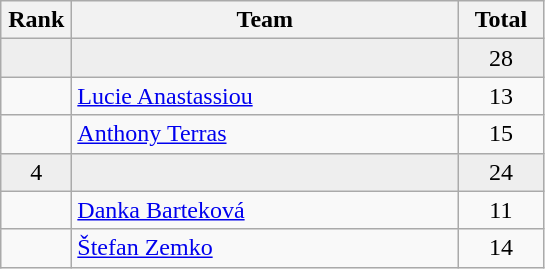<table class="wikitable" style="text-align:center">
<tr>
<th width=40>Rank</th>
<th width=250>Team</th>
<th width=50>Total</th>
</tr>
<tr bgcolor=eeeeee>
<td></td>
<td align=left></td>
<td>28</td>
</tr>
<tr>
<td></td>
<td align=left><a href='#'>Lucie Anastassiou</a></td>
<td>13</td>
</tr>
<tr>
<td></td>
<td align=left><a href='#'>Anthony Terras</a></td>
<td>15</td>
</tr>
<tr bgcolor=eeeeee>
<td>4</td>
<td align=left></td>
<td>24</td>
</tr>
<tr>
<td></td>
<td align=left><a href='#'>Danka Barteková</a></td>
<td>11</td>
</tr>
<tr>
<td></td>
<td align=left><a href='#'>Štefan Zemko</a></td>
<td>14</td>
</tr>
</table>
